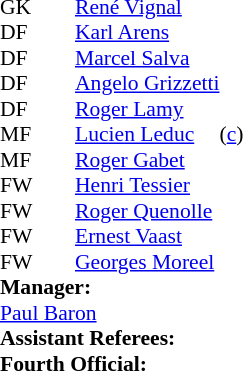<table style=font-size:90% cellspacing=0 cellpadding=0>
<tr>
<td colspan=4></td>
</tr>
<tr>
<th width=25></th>
<th width=25></th>
</tr>
<tr>
<td>GK</td>
<td><strong> </strong></td>
<td> <a href='#'>René Vignal</a></td>
</tr>
<tr>
<td>DF</td>
<td><strong> </strong></td>
<td> <a href='#'>Karl Arens</a></td>
</tr>
<tr>
<td>DF</td>
<td><strong> </strong></td>
<td> <a href='#'>Marcel Salva</a></td>
</tr>
<tr>
<td>DF</td>
<td><strong> </strong></td>
<td> <a href='#'>Angelo Grizzetti</a></td>
</tr>
<tr>
<td>DF</td>
<td><strong> </strong></td>
<td> <a href='#'>Roger Lamy</a></td>
</tr>
<tr>
<td>MF</td>
<td><strong> </strong></td>
<td> <a href='#'>Lucien Leduc</a></td>
<td>(<a href='#'>c</a>)</td>
</tr>
<tr>
<td>MF</td>
<td><strong> </strong></td>
<td> <a href='#'>Roger Gabet</a></td>
</tr>
<tr>
<td>FW</td>
<td><strong> </strong></td>
<td> <a href='#'>Henri Tessier</a></td>
</tr>
<tr>
<td>FW</td>
<td><strong> </strong></td>
<td> <a href='#'>Roger Quenolle</a></td>
</tr>
<tr>
<td>FW</td>
<td><strong> </strong></td>
<td> <a href='#'>Ernest Vaast</a></td>
</tr>
<tr>
<td>FW</td>
<td><strong> </strong></td>
<td> <a href='#'>Georges Moreel</a></td>
</tr>
<tr>
<td colspan=3><strong>Manager:</strong></td>
</tr>
<tr>
<td colspan=4> <a href='#'>Paul Baron</a><br><strong>Assistant Referees:</strong><br>
<strong>Fourth Official:</strong><br></td>
</tr>
</table>
